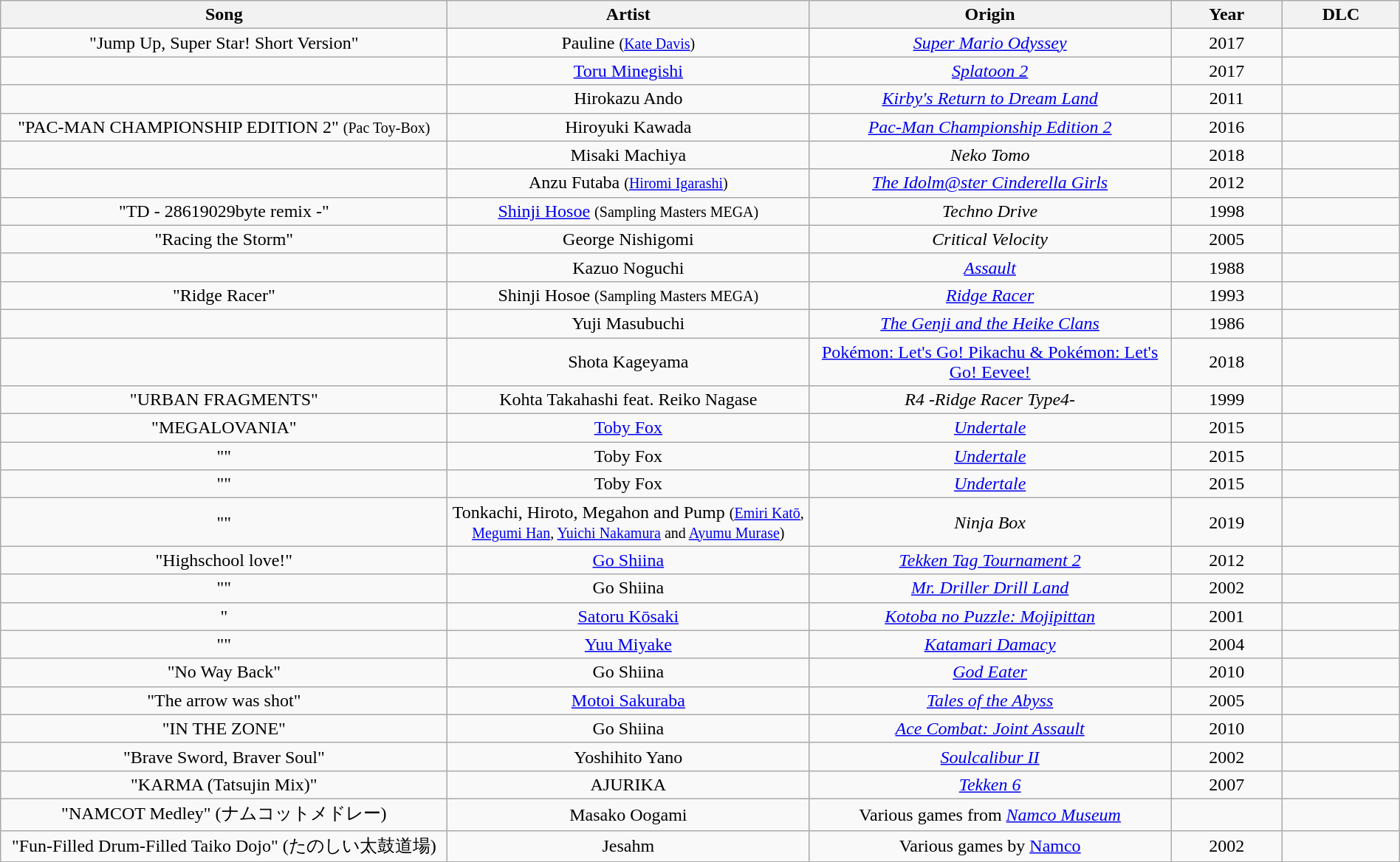<table class="wikitable sortable" style="text-align:center; width:100%;">
<tr>
<th scope="col" style="width:150px;">Song</th>
<th scope="col" style="width:120px;">Artist</th>
<th scope="col" style="width:120px;">Origin</th>
<th scope="col" style="width:30px;">Year</th>
<th scope="col" style="width:30px;">DLC</th>
</tr>
<tr>
<td>"Jump Up, Super Star! Short Version"</td>
<td>Pauline <small>(<a href='#'>Kate Davis</a>)</small></td>
<td><em><a href='#'>Super Mario Odyssey</a></em></td>
<td>2017</td>
<td></td>
</tr>
<tr>
<td></td>
<td><a href='#'>Toru Minegishi</a></td>
<td><em><a href='#'>Splatoon 2</a></em></td>
<td>2017</td>
<td></td>
</tr>
<tr>
<td></td>
<td>Hirokazu Ando</td>
<td><em><a href='#'>Kirby's Return to Dream Land</a></em></td>
<td>2011</td>
<td></td>
</tr>
<tr>
<td>"PAC-MAN CHAMPIONSHIP EDITION 2" <small>(Pac Toy-Box)</small></td>
<td>Hiroyuki Kawada</td>
<td><em><a href='#'>Pac-Man Championship Edition 2</a></em></td>
<td>2016</td>
<td></td>
</tr>
<tr>
<td></td>
<td>Misaki Machiya</td>
<td><em>Neko Tomo</em></td>
<td>2018</td>
<td></td>
</tr>
<tr>
<td></td>
<td>Anzu Futaba <small>(<a href='#'>Hiromi Igarashi</a>)</small></td>
<td><a href='#'><em>The Idolm@ster Cinderella Girls</em></a></td>
<td>2012</td>
<td></td>
</tr>
<tr>
<td>"TD - 28619029byte remix -"</td>
<td><a href='#'>Shinji Hosoe</a> <small>(Sampling Masters MEGA)</small></td>
<td><em>Techno Drive</em></td>
<td>1998</td>
<td></td>
</tr>
<tr>
<td>"Racing the Storm"</td>
<td>George Nishigomi</td>
<td><em>Critical Velocity</em></td>
<td>2005</td>
<td></td>
</tr>
<tr>
<td></td>
<td>Kazuo Noguchi</td>
<td><em><a href='#'>Assault</a></em></td>
<td>1988</td>
<td></td>
</tr>
<tr>
<td>"Ridge Racer"</td>
<td>Shinji Hosoe <small>(Sampling Masters MEGA)</small></td>
<td><em><a href='#'>Ridge Racer</a></em></td>
<td>1993</td>
<td></td>
</tr>
<tr>
<td></td>
<td>Yuji Masubuchi</td>
<td><em><a href='#'>The Genji and the Heike Clans</a></em></td>
<td>1986</td>
<td></td>
</tr>
<tr>
<td></td>
<td>Shota Kageyama</td>
<td><a href='#'>Pokémon: Let's Go! Pikachu & Pokémon: Let's Go! Eevee!</a></td>
<td>2018</td>
<td></td>
</tr>
<tr>
<td>"URBAN FRAGMENTS" </td>
<td>Kohta Takahashi feat. Reiko Nagase</td>
<td><em>R4 -Ridge Racer Type4-</em></td>
<td>1999</td>
<td></td>
</tr>
<tr>
<td>"MEGALOVANIA" </td>
<td><a href='#'>Toby Fox</a></td>
<td><em><a href='#'>Undertale</a></em></td>
<td>2015</td>
<td></td>
</tr>
<tr>
<td>"" </td>
<td>Toby Fox</td>
<td><em><a href='#'>Undertale</a></em></td>
<td>2015</td>
<td></td>
</tr>
<tr>
<td>"" </td>
<td>Toby Fox</td>
<td><em><a href='#'>Undertale</a></em></td>
<td>2015</td>
<td></td>
</tr>
<tr>
<td>"" </td>
<td>Tonkachi, Hiroto, Megahon and Pump <small>(<a href='#'>Emiri Katō</a>, <a href='#'>Megumi Han</a>, <a href='#'>Yuichi Nakamura</a> and <a href='#'>Ayumu Murase</a>)</small></td>
<td><em>Ninja Box</em></td>
<td>2019</td>
<td></td>
</tr>
<tr>
<td>"Highschool love!" </td>
<td><a href='#'>Go Shiina</a></td>
<td><em><a href='#'>Tekken Tag Tournament 2</a></em></td>
<td>2012</td>
<td></td>
</tr>
<tr>
<td>"" </td>
<td>Go Shiina</td>
<td><em><a href='#'>Mr. Driller Drill Land</a></em></td>
<td>2002</td>
<td></td>
</tr>
<tr>
<td>" </td>
<td><a href='#'>Satoru Kōsaki</a></td>
<td><em><a href='#'>Kotoba no Puzzle: Mojipittan</a></em></td>
<td>2001</td>
<td></td>
</tr>
<tr>
<td>"" </td>
<td><a href='#'>Yuu Miyake</a></td>
<td><em><a href='#'>Katamari Damacy</a></em></td>
<td>2004</td>
<td></td>
</tr>
<tr>
<td>"No Way Back" </td>
<td>Go Shiina</td>
<td><em><a href='#'>God Eater</a></em></td>
<td>2010</td>
<td></td>
</tr>
<tr>
<td>"The arrow was shot" </td>
<td><a href='#'>Motoi Sakuraba</a></td>
<td><em><a href='#'>Tales of the Abyss</a></em></td>
<td>2005</td>
<td></td>
</tr>
<tr>
<td>"IN THE ZONE" </td>
<td>Go Shiina</td>
<td><em><a href='#'>Ace Combat: Joint Assault</a></em></td>
<td>2010</td>
<td></td>
</tr>
<tr>
<td>"Brave Sword, Braver Soul" </td>
<td>Yoshihito Yano</td>
<td><em><a href='#'>Soulcalibur II</a></em></td>
<td>2002</td>
<td></td>
</tr>
<tr>
<td>"KARMA (Tatsujin Mix)" </td>
<td>AJURIKA</td>
<td><em><a href='#'>Tekken 6</a></em></td>
<td>2007</td>
<td></td>
</tr>
<tr>
<td>"NAMCOT Medley" (ナムコットメドレー) </td>
<td>Masako Oogami</td>
<td>Various games from <em><a href='#'>Namco Museum</a></em></td>
<td></td>
<td></td>
</tr>
<tr>
<td>"Fun-Filled Drum-Filled Taiko Dojo" (たのしい太鼓道場) </td>
<td>Jesahm</td>
<td>Various games by <a href='#'>Namco</a></td>
<td>2002</td>
<td></td>
</tr>
</table>
